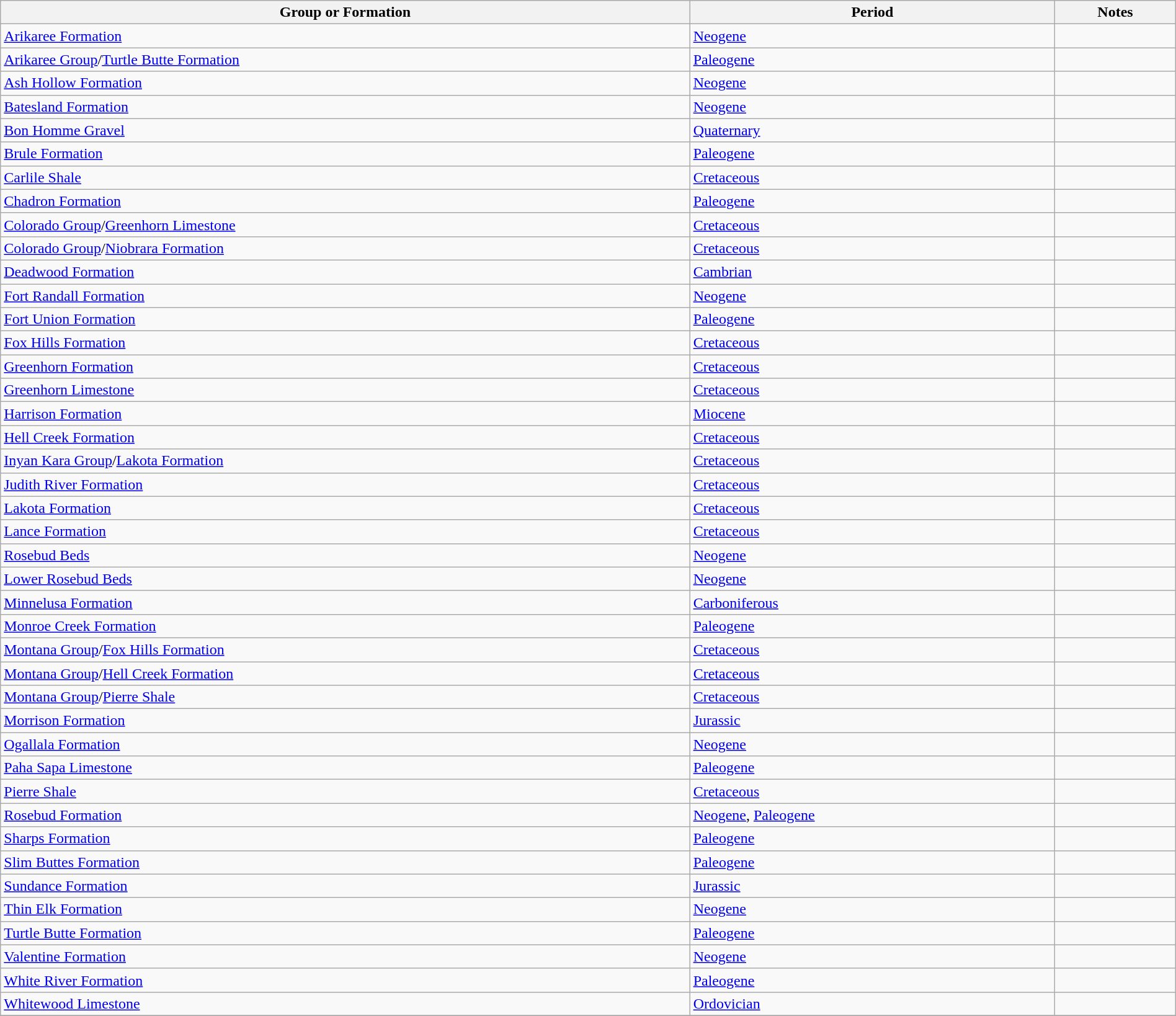<table class="wikitable sortable" style="width: 100%;">
<tr>
<th>Group or Formation</th>
<th>Period</th>
<th class="unsortable">Notes</th>
</tr>
<tr>
<td><a href='#'>Arikaree Formation</a></td>
<td><a href='#'>Neogene</a></td>
<td></td>
</tr>
<tr>
<td><a href='#'>Arikaree Group</a>/<a href='#'>Turtle Butte Formation</a></td>
<td><a href='#'>Paleogene</a></td>
<td></td>
</tr>
<tr>
<td><a href='#'>Ash Hollow Formation</a></td>
<td><a href='#'>Neogene</a></td>
<td></td>
</tr>
<tr>
<td><a href='#'>Batesland Formation</a></td>
<td><a href='#'>Neogene</a></td>
<td></td>
</tr>
<tr>
<td><a href='#'>Bon Homme Gravel</a></td>
<td><a href='#'>Quaternary</a></td>
<td></td>
</tr>
<tr>
<td><a href='#'>Brule Formation</a></td>
<td><a href='#'>Paleogene</a></td>
<td></td>
</tr>
<tr>
<td><a href='#'>Carlile Shale</a></td>
<td><a href='#'>Cretaceous</a></td>
<td></td>
</tr>
<tr>
<td><a href='#'>Chadron Formation</a></td>
<td><a href='#'>Paleogene</a></td>
<td></td>
</tr>
<tr>
<td><a href='#'>Colorado Group</a>/<a href='#'>Greenhorn Limestone</a></td>
<td><a href='#'>Cretaceous</a></td>
<td></td>
</tr>
<tr>
<td><a href='#'>Colorado Group</a>/<a href='#'>Niobrara Formation</a></td>
<td><a href='#'>Cretaceous</a></td>
<td></td>
</tr>
<tr>
<td><a href='#'>Deadwood Formation</a></td>
<td><a href='#'>Cambrian</a></td>
<td></td>
</tr>
<tr>
<td><a href='#'>Fort Randall Formation</a></td>
<td><a href='#'>Neogene</a></td>
<td></td>
</tr>
<tr>
<td><a href='#'>Fort Union Formation</a></td>
<td><a href='#'>Paleogene</a></td>
<td></td>
</tr>
<tr>
<td><a href='#'>Fox Hills Formation</a></td>
<td><a href='#'>Cretaceous</a></td>
<td></td>
</tr>
<tr>
<td><a href='#'>Greenhorn Formation</a></td>
<td><a href='#'>Cretaceous</a></td>
<td></td>
</tr>
<tr>
<td><a href='#'>Greenhorn Limestone</a></td>
<td><a href='#'>Cretaceous</a></td>
<td></td>
</tr>
<tr>
<td><a href='#'>Harrison Formation</a></td>
<td><a href='#'>Miocene</a></td>
<td></td>
</tr>
<tr>
<td><a href='#'>Hell Creek Formation</a></td>
<td><a href='#'>Cretaceous</a></td>
<td></td>
</tr>
<tr>
<td><a href='#'>Inyan Kara Group</a>/<a href='#'>Lakota Formation</a></td>
<td><a href='#'>Cretaceous</a></td>
<td></td>
</tr>
<tr>
<td><a href='#'>Judith River Formation</a></td>
<td><a href='#'>Cretaceous</a></td>
<td></td>
</tr>
<tr>
<td><a href='#'>Lakota Formation</a></td>
<td><a href='#'>Cretaceous</a></td>
<td></td>
</tr>
<tr>
<td><a href='#'>Lance Formation</a></td>
<td><a href='#'>Cretaceous</a></td>
<td></td>
</tr>
<tr>
<td><a href='#'>Rosebud Beds</a></td>
<td><a href='#'>Neogene</a></td>
<td></td>
</tr>
<tr>
<td><a href='#'>Lower Rosebud Beds</a></td>
<td><a href='#'>Neogene</a></td>
<td></td>
</tr>
<tr>
<td><a href='#'>Minnelusa Formation</a></td>
<td><a href='#'>Carboniferous</a></td>
<td></td>
</tr>
<tr>
<td><a href='#'>Monroe Creek Formation</a></td>
<td><a href='#'>Paleogene</a></td>
<td></td>
</tr>
<tr>
<td><a href='#'>Montana Group</a>/<a href='#'>Fox Hills Formation</a></td>
<td><a href='#'>Cretaceous</a></td>
<td></td>
</tr>
<tr>
<td><a href='#'>Montana Group</a>/<a href='#'>Hell Creek Formation</a></td>
<td><a href='#'>Cretaceous</a></td>
<td></td>
</tr>
<tr>
<td><a href='#'>Montana Group</a>/<a href='#'>Pierre Shale</a></td>
<td><a href='#'>Cretaceous</a></td>
<td></td>
</tr>
<tr>
<td><a href='#'>Morrison Formation</a></td>
<td><a href='#'>Jurassic</a></td>
<td></td>
</tr>
<tr>
<td><a href='#'>Ogallala Formation</a></td>
<td><a href='#'>Neogene</a></td>
<td></td>
</tr>
<tr>
<td><a href='#'>Paha Sapa Limestone</a></td>
<td><a href='#'>Paleogene</a></td>
<td></td>
</tr>
<tr>
<td><a href='#'>Pierre Shale</a></td>
<td><a href='#'>Cretaceous</a></td>
<td></td>
</tr>
<tr>
<td><a href='#'>Rosebud Formation</a></td>
<td><a href='#'>Neogene</a>, <a href='#'>Paleogene</a></td>
<td></td>
</tr>
<tr>
<td><a href='#'>Sharps Formation</a></td>
<td><a href='#'>Paleogene</a></td>
<td></td>
</tr>
<tr>
<td><a href='#'>Slim Buttes Formation</a></td>
<td><a href='#'>Paleogene</a></td>
<td></td>
</tr>
<tr>
<td><a href='#'>Sundance Formation</a></td>
<td><a href='#'>Jurassic</a></td>
<td></td>
</tr>
<tr>
<td><a href='#'>Thin Elk Formation</a></td>
<td><a href='#'>Neogene</a></td>
<td></td>
</tr>
<tr>
<td><a href='#'>Turtle Butte Formation</a></td>
<td><a href='#'>Paleogene</a></td>
<td></td>
</tr>
<tr>
<td><a href='#'>Valentine Formation</a></td>
<td><a href='#'>Neogene</a></td>
<td></td>
</tr>
<tr>
<td><a href='#'>White River Formation</a></td>
<td><a href='#'>Paleogene</a></td>
<td></td>
</tr>
<tr>
<td><a href='#'>Whitewood Limestone</a></td>
<td><a href='#'>Ordovician</a></td>
<td></td>
</tr>
<tr>
</tr>
</table>
